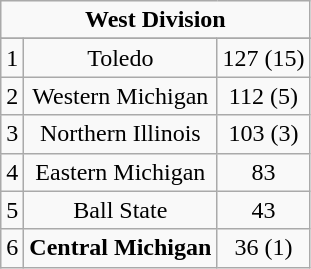<table class="wikitable">
<tr align="center">
<td align="center" Colspan="3"><strong>West Division</strong></td>
</tr>
<tr align="center">
</tr>
<tr align="center">
<td>1</td>
<td>Toledo</td>
<td>127 (15)</td>
</tr>
<tr align="center">
<td>2</td>
<td>Western Michigan</td>
<td>112 (5)</td>
</tr>
<tr align="center">
<td>3</td>
<td>Northern Illinois</td>
<td>103 (3)</td>
</tr>
<tr align="center">
<td>4</td>
<td>Eastern Michigan</td>
<td>83</td>
</tr>
<tr align="center">
<td>5</td>
<td>Ball State</td>
<td>43</td>
</tr>
<tr align="center">
<td>6</td>
<td><strong>Central Michigan</strong></td>
<td>36 (1)</td>
</tr>
</table>
